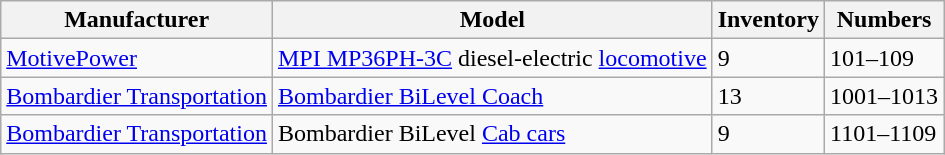<table class="wikitable">
<tr>
<th>Manufacturer</th>
<th>Model</th>
<th>Inventory</th>
<th>Numbers</th>
</tr>
<tr>
<td><a href='#'>MotivePower</a></td>
<td><a href='#'>MPI MP36PH-3C</a> diesel-electric <a href='#'>locomotive</a></td>
<td>9</td>
<td>101–109</td>
</tr>
<tr>
<td><a href='#'>Bombardier Transportation</a></td>
<td><a href='#'>Bombardier BiLevel Coach</a></td>
<td>13</td>
<td>1001–1013</td>
</tr>
<tr>
<td><a href='#'>Bombardier Transportation</a></td>
<td>Bombardier BiLevel <a href='#'>Cab cars</a></td>
<td>9</td>
<td>1101–1109</td>
</tr>
</table>
